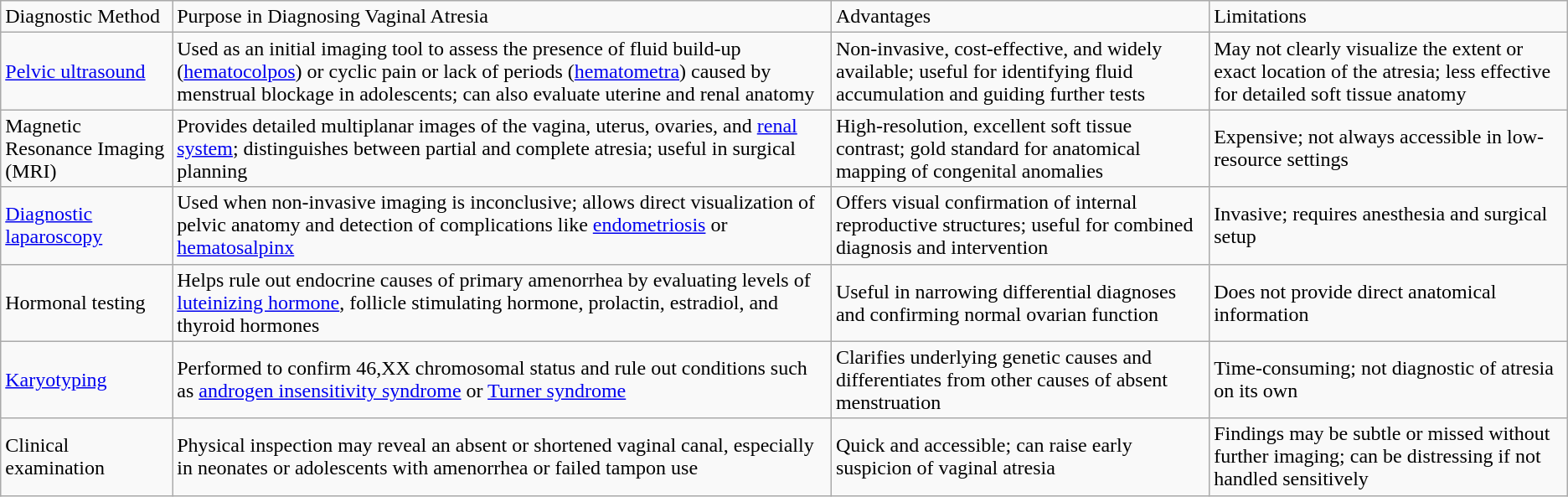<table class="wikitable">
<tr>
<td>Diagnostic Method</td>
<td>Purpose in Diagnosing Vaginal Atresia</td>
<td>Advantages</td>
<td>Limitations</td>
</tr>
<tr>
<td><a href='#'>Pelvic ultrasound</a></td>
<td>Used as an initial imaging tool to assess the presence of fluid build-up (<a href='#'>hematocolpos</a>) or cyclic pain or lack of periods (<a href='#'>hematometra</a>) caused by menstrual blockage in adolescents; can also evaluate uterine and renal anatomy</td>
<td>Non-invasive, cost-effective, and widely available; useful for identifying fluid accumulation and guiding further tests</td>
<td>May not clearly visualize the extent or exact location of the atresia; less effective for detailed soft tissue anatomy</td>
</tr>
<tr>
<td>Magnetic Resonance Imaging (MRI)</td>
<td>Provides detailed multiplanar images of the vagina, uterus, ovaries, and <a href='#'>renal system</a>; distinguishes between partial and complete atresia; useful in surgical planning</td>
<td>High-resolution, excellent soft tissue contrast; gold standard for anatomical mapping of congenital anomalies</td>
<td>Expensive; not always accessible in low-resource settings</td>
</tr>
<tr>
<td><a href='#'>Diagnostic laparoscopy</a></td>
<td>Used when non-invasive imaging is inconclusive; allows direct visualization of pelvic anatomy and detection of complications like <a href='#'>endometriosis</a> or <a href='#'>hematosalpinx</a></td>
<td>Offers visual confirmation of internal reproductive structures; useful for combined diagnosis and intervention</td>
<td>Invasive; requires anesthesia and surgical setup</td>
</tr>
<tr>
<td>Hormonal testing</td>
<td>Helps rule out endocrine causes of primary amenorrhea by evaluating levels of <a href='#'>luteinizing hormone</a>, follicle stimulating hormone, prolactin, estradiol, and thyroid hormones</td>
<td>Useful in narrowing differential diagnoses and confirming normal ovarian function</td>
<td>Does not provide direct anatomical information</td>
</tr>
<tr>
<td><a href='#'>Karyotyping</a></td>
<td>Performed to confirm 46,XX chromosomal status and rule out conditions such as <a href='#'>androgen insensitivity syndrome</a> or <a href='#'>Turner syndrome</a></td>
<td>Clarifies underlying genetic causes and differentiates from other causes of absent menstruation</td>
<td>Time-consuming; not diagnostic of atresia on its own</td>
</tr>
<tr>
<td>Clinical examination</td>
<td>Physical inspection may reveal an absent or shortened vaginal canal, especially in neonates or adolescents with amenorrhea or failed tampon use</td>
<td>Quick and accessible; can raise early suspicion of vaginal atresia</td>
<td>Findings may be subtle or missed without further imaging; can be distressing if not handled sensitively</td>
</tr>
</table>
